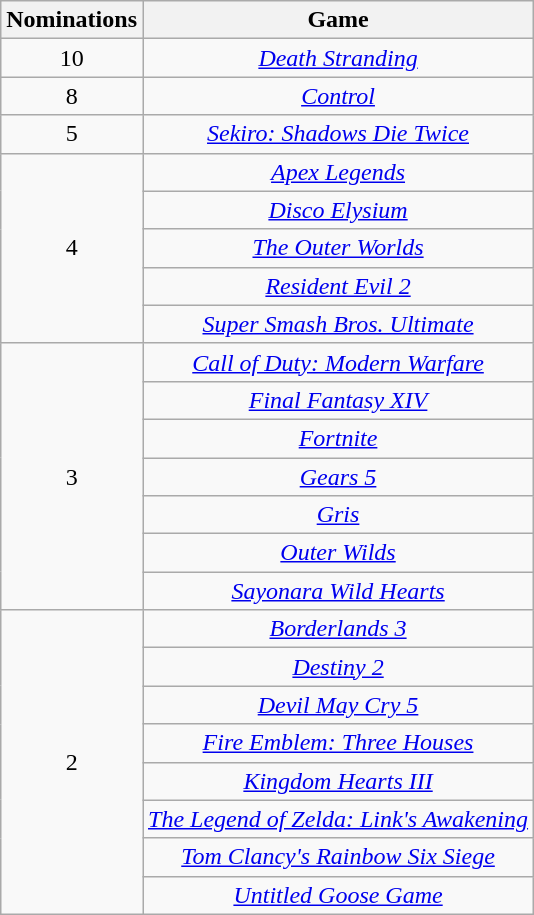<table class="wikitable floatleft" rowspan="2" style="text-align:center;">
<tr>
<th scope="col" style="width:55px;">Nominations</th>
<th scope="col" style="text-align:center;">Game</th>
</tr>
<tr>
<td>10</td>
<td><em><a href='#'>Death Stranding</a></em></td>
</tr>
<tr>
<td>8</td>
<td><em><a href='#'>Control</a></em></td>
</tr>
<tr>
<td>5</td>
<td><em><a href='#'>Sekiro: Shadows Die Twice</a></em></td>
</tr>
<tr>
<td rowspan="5">4</td>
<td><em><a href='#'>Apex Legends</a></em></td>
</tr>
<tr>
<td><em><a href='#'>Disco Elysium</a></em></td>
</tr>
<tr>
<td><em><a href='#'>The Outer Worlds</a></em></td>
</tr>
<tr>
<td><em><a href='#'>Resident Evil 2</a></em></td>
</tr>
<tr>
<td><em><a href='#'>Super Smash Bros. Ultimate</a></em></td>
</tr>
<tr>
<td rowspan="7">3</td>
<td><em><a href='#'>Call of Duty: Modern Warfare</a></em></td>
</tr>
<tr>
<td><em><a href='#'>Final Fantasy XIV</a></em></td>
</tr>
<tr>
<td><em><a href='#'>Fortnite</a></em></td>
</tr>
<tr>
<td><em><a href='#'>Gears 5</a></em></td>
</tr>
<tr>
<td><em><a href='#'>Gris</a></em></td>
</tr>
<tr>
<td><em><a href='#'>Outer Wilds</a></em></td>
</tr>
<tr>
<td><em><a href='#'>Sayonara Wild Hearts</a></em></td>
</tr>
<tr>
<td rowspan="8">2</td>
<td><em><a href='#'>Borderlands 3</a></em></td>
</tr>
<tr>
<td><em><a href='#'>Destiny 2</a></em></td>
</tr>
<tr>
<td><em><a href='#'>Devil May Cry 5</a></em></td>
</tr>
<tr>
<td><em><a href='#'>Fire Emblem: Three Houses</a></em></td>
</tr>
<tr>
<td><em><a href='#'>Kingdom Hearts III</a></em></td>
</tr>
<tr>
<td><em><a href='#'>The Legend of Zelda: Link's Awakening</a></em></td>
</tr>
<tr>
<td><em><a href='#'>Tom Clancy's Rainbow Six Siege</a></em></td>
</tr>
<tr>
<td><em><a href='#'>Untitled Goose Game</a></em></td>
</tr>
</table>
